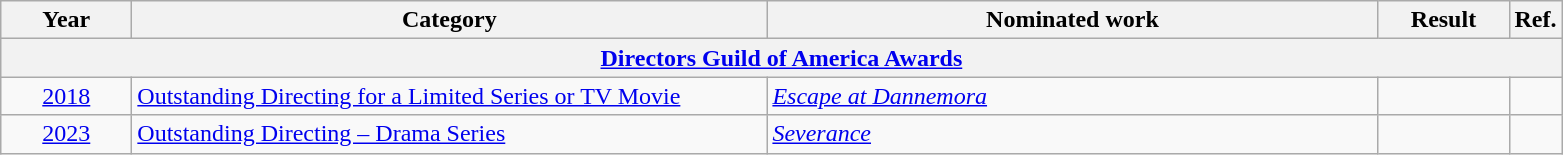<table class=wikitable>
<tr>
<th scope="col" style="width:5em;">Year</th>
<th scope="col" style="width:26em;">Category</th>
<th scope="col" style="width:25em;">Nominated work</th>
<th scope="col" style="width:5em;">Result</th>
<th>Ref.</th>
</tr>
<tr>
<th colspan=5><a href='#'>Directors Guild of America Awards</a></th>
</tr>
<tr>
<td style="text-align:center;"><a href='#'>2018</a></td>
<td><a href='#'>Outstanding Directing for a Limited Series or TV Movie</a></td>
<td><em><a href='#'>Escape at Dannemora</a></em></td>
<td></td>
<td></td>
</tr>
<tr>
<td style="text-align:center;"><a href='#'>2023</a></td>
<td><a href='#'>Outstanding Directing – Drama Series</a></td>
<td><em><a href='#'>Severance</a></em></td>
<td></td>
<td></td>
</tr>
</table>
